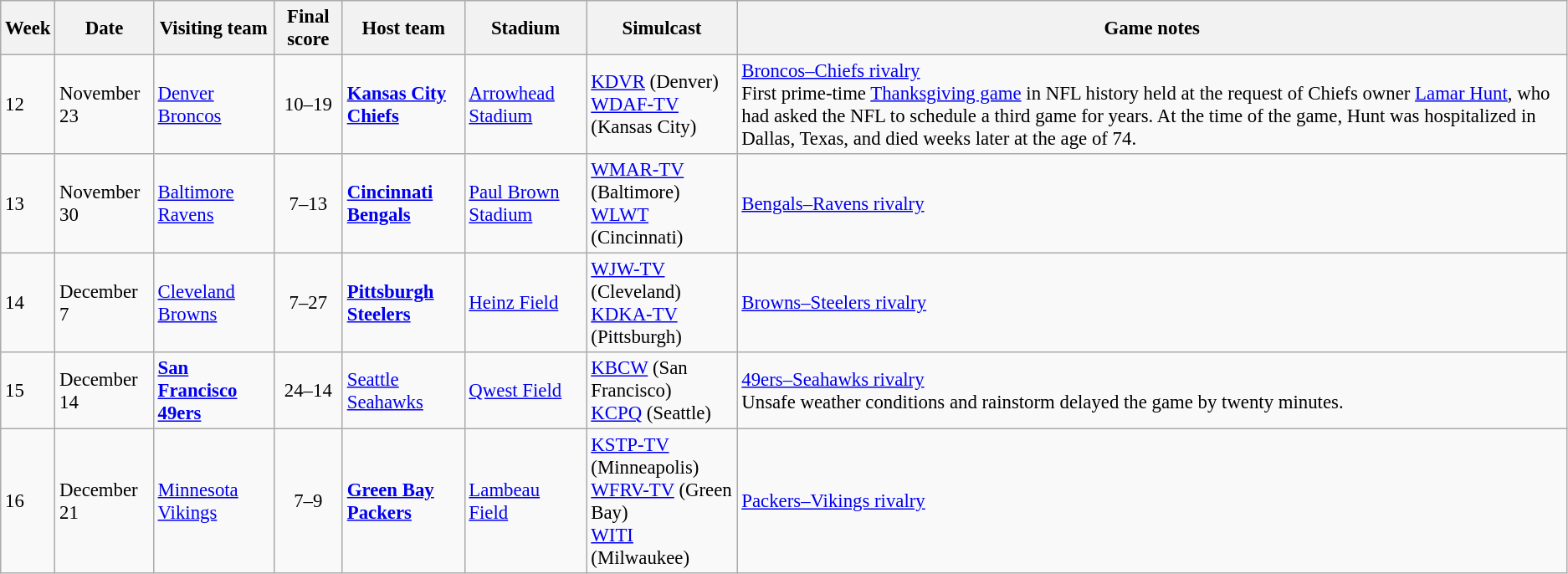<table class="wikitable" style="font-size: 95%;">
<tr>
<th>Week</th>
<th>Date</th>
<th>Visiting team</th>
<th>Final score</th>
<th>Host team</th>
<th>Stadium</th>
<th>Simulcast</th>
<th>Game notes</th>
</tr>
<tr>
<td>12</td>
<td>November 23</td>
<td><a href='#'>Denver Broncos</a></td>
<td align="center">10–19</td>
<td><strong><a href='#'>Kansas City Chiefs</a></strong></td>
<td><a href='#'>Arrowhead Stadium</a></td>
<td><a href='#'>KDVR</a> (Denver)<br><a href='#'>WDAF-TV</a> (Kansas City)</td>
<td><a href='#'>Broncos–Chiefs rivalry</a><br>First prime-time <a href='#'>Thanksgiving game</a> in NFL history held at the request of Chiefs owner <a href='#'>Lamar Hunt</a>, who had asked the NFL to schedule a third game for years. At the time of the game, Hunt was hospitalized in Dallas, Texas, and died weeks later at the age of 74.</td>
</tr>
<tr>
<td>13</td>
<td>November 30</td>
<td><a href='#'>Baltimore Ravens</a></td>
<td align="center">7–13</td>
<td><strong><a href='#'>Cincinnati Bengals</a></strong></td>
<td><a href='#'>Paul Brown Stadium</a></td>
<td><a href='#'>WMAR-TV</a> (Baltimore)<br><a href='#'>WLWT</a> (Cincinnati)</td>
<td><a href='#'>Bengals–Ravens rivalry</a></td>
</tr>
<tr>
<td>14</td>
<td>December 7</td>
<td><a href='#'>Cleveland Browns</a></td>
<td align="center">7–27</td>
<td><strong><a href='#'>Pittsburgh Steelers</a></strong></td>
<td><a href='#'>Heinz Field</a></td>
<td><a href='#'>WJW-TV</a> (Cleveland)<br><a href='#'>KDKA-TV</a> (Pittsburgh)</td>
<td><a href='#'>Browns–Steelers rivalry</a></td>
</tr>
<tr>
<td>15</td>
<td>December 14</td>
<td><strong><a href='#'>San Francisco 49ers</a></strong></td>
<td align="center">24–14</td>
<td><a href='#'>Seattle Seahawks</a></td>
<td><a href='#'>Qwest Field</a></td>
<td><a href='#'>KBCW</a> (San Francisco)<br><a href='#'>KCPQ</a> (Seattle)</td>
<td><a href='#'>49ers–Seahawks rivalry</a><br>Unsafe weather conditions and rainstorm delayed the game by twenty minutes.</td>
</tr>
<tr>
<td>16</td>
<td>December 21</td>
<td><a href='#'>Minnesota Vikings</a></td>
<td align="center">7–9</td>
<td><strong><a href='#'>Green Bay Packers</a></strong></td>
<td><a href='#'>Lambeau Field</a></td>
<td><a href='#'>KSTP-TV</a> (Minneapolis)<br><a href='#'>WFRV-TV</a> (Green Bay)<br><a href='#'>WITI</a> (Milwaukee)</td>
<td><a href='#'>Packers–Vikings rivalry</a></td>
</tr>
</table>
